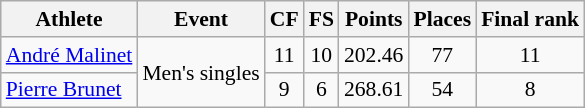<table class="wikitable" border="1" style="font-size:90%">
<tr>
<th>Athlete</th>
<th>Event</th>
<th>CF</th>
<th>FS</th>
<th>Points</th>
<th>Places</th>
<th>Final rank</th>
</tr>
<tr align=center>
<td align=left><a href='#'>André Malinet</a></td>
<td rowspan="2">Men's singles</td>
<td>11</td>
<td>10</td>
<td>202.46</td>
<td>77</td>
<td>11</td>
</tr>
<tr align=center>
<td align=left><a href='#'>Pierre Brunet</a></td>
<td>9</td>
<td>6</td>
<td>268.61</td>
<td>54</td>
<td>8</td>
</tr>
</table>
